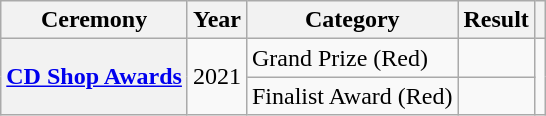<table class="wikitable plainrowheaders">
<tr>
<th scope="col">Ceremony</th>
<th scope="col">Year</th>
<th scope="col">Category</th>
<th scope="col">Result</th>
<th scope="col" class="unsortable"></th>
</tr>
<tr>
<th scope="row" rowspan="2"><a href='#'>CD Shop Awards</a></th>
<td style="text-align:center" rowspan="2">2021</td>
<td>Grand Prize (Red)</td>
<td></td>
<td style="text-align:center" rowspan="2"></td>
</tr>
<tr>
<td>Finalist Award (Red)</td>
<td></td>
</tr>
</table>
